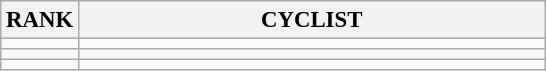<table class="wikitable" style="font-size:95%;">
<tr>
<th>RANK</th>
<th align="left" style="width: 20em">CYCLIST</th>
</tr>
<tr>
<td align="center"></td>
<td></td>
</tr>
<tr>
<td align="center"></td>
<td></td>
</tr>
<tr>
<td align="center"></td>
<td></td>
</tr>
</table>
